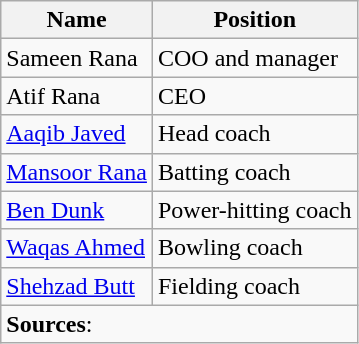<table class="wikitable">
<tr>
<th>Name</th>
<th>Position</th>
</tr>
<tr>
<td>Sameen Rana</td>
<td>COO and manager</td>
</tr>
<tr>
<td>Atif Rana</td>
<td>CEO</td>
</tr>
<tr>
<td><a href='#'>Aaqib Javed</a></td>
<td>Head coach</td>
</tr>
<tr>
<td><a href='#'>Mansoor Rana</a></td>
<td>Batting coach</td>
</tr>
<tr>
<td><a href='#'>Ben Dunk</a></td>
<td>Power-hitting coach</td>
</tr>
<tr>
<td><a href='#'>Waqas Ahmed</a></td>
<td>Bowling coach</td>
</tr>
<tr>
<td><a href='#'>Shehzad Butt</a></td>
<td>Fielding coach</td>
</tr>
<tr>
<td colspan="2"><strong>Sources</strong>:</td>
</tr>
</table>
